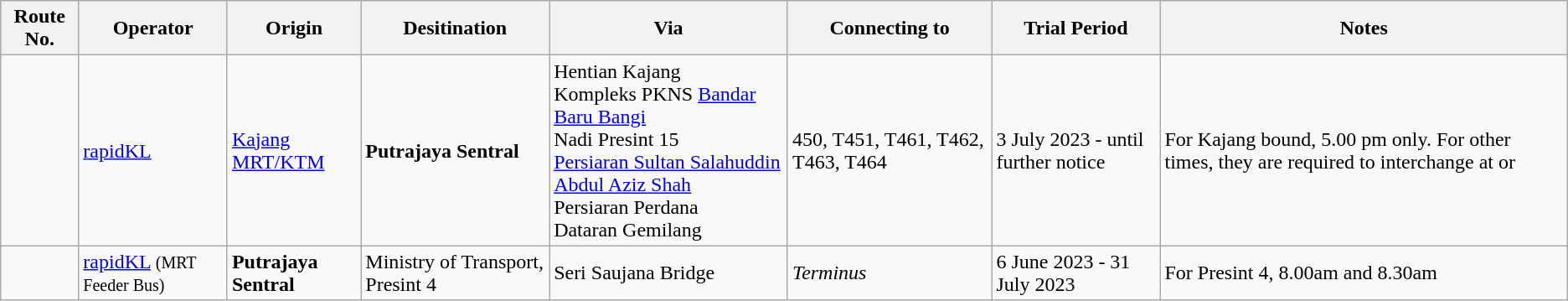<table class="wikitable">
<tr>
<th>Route No.</th>
<th>Operator</th>
<th>Origin</th>
<th>Desitination</th>
<th>Via</th>
<th>Connecting to</th>
<th>Trial Period</th>
<th>Notes</th>
</tr>
<tr>
<td></td>
<td><a href='#'>rapidKL</a></td>
<td> <a href='#'>Kajang MRT/KTM</a></td>
<td> <strong>Putrajaya Sentral</strong></td>
<td>Hentian Kajang<br>Kompleks PKNS <a href='#'>Bandar Baru Bangi</a><br>Nadi Presint 15<br><a href='#'>Persiaran Sultan Salahuddin Abdul Aziz Shah</a><br>Persiaran Perdana<br>Dataran Gemilang</td>
<td>450, T451, T461, T462, T463, T464</td>
<td>3 July 2023 - until further notice</td>
<td>For Kajang bound, 5.00 pm only. For other times, they are required to interchange at  or </td>
</tr>
<tr>
<td></td>
<td><a href='#'>rapidKL</a> <small>(MRT Feeder Bus)</small></td>
<td> <strong>Putrajaya Sentral</strong></td>
<td>Ministry of Transport, Presint 4</td>
<td>Seri Saujana Bridge</td>
<td><em>Terminus</em></td>
<td>6 June 2023 - 31 July 2023</td>
<td>For Presint 4, 8.00am and 8.30am</td>
</tr>
</table>
